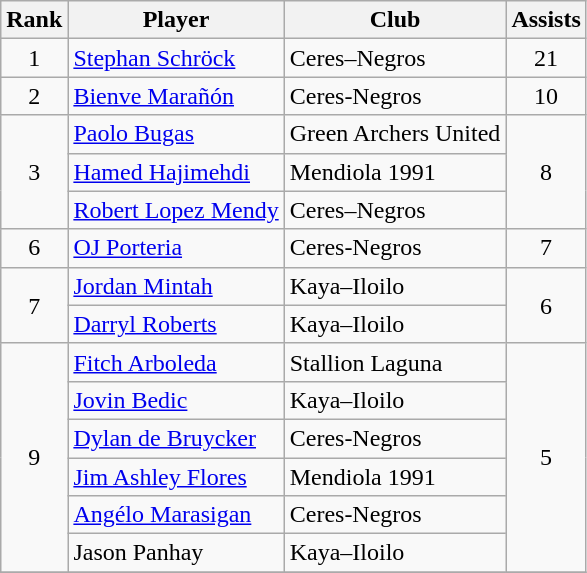<table class="wikitable">
<tr>
<th>Rank</th>
<th>Player</th>
<th>Club</th>
<th>Assists</th>
</tr>
<tr>
<td rowspan="1" style="text-align: center;">1</td>
<td> <a href='#'>Stephan Schröck</a></td>
<td>Ceres–Negros</td>
<td rowspan="1" style="text-align: center;">21</td>
</tr>
<tr>
<td rowspan="1" style="text-align: center;">2</td>
<td> <a href='#'>Bienve Marañón</a></td>
<td>Ceres-Negros</td>
<td rowspan="1" style="text-align: center;">10</td>
</tr>
<tr>
<td rowspan="3" style="text-align: center;">3</td>
<td> <a href='#'>Paolo Bugas</a></td>
<td>Green Archers United</td>
<td rowspan="3" style="text-align: center;">8</td>
</tr>
<tr>
<td> <a href='#'>Hamed Hajimehdi</a></td>
<td>Mendiola 1991</td>
</tr>
<tr>
<td> <a href='#'>Robert Lopez Mendy</a></td>
<td>Ceres–Negros</td>
</tr>
<tr>
<td rowspan="1" style="text-align: center;">6</td>
<td> <a href='#'>OJ Porteria</a></td>
<td>Ceres-Negros</td>
<td rowspan="1" style="text-align: center;">7</td>
</tr>
<tr>
<td rowspan="2" style="text-align: center;">7</td>
<td> <a href='#'>Jordan Mintah</a></td>
<td>Kaya–Iloilo</td>
<td rowspan="2" style="text-align: center;">6</td>
</tr>
<tr>
<td> <a href='#'>Darryl Roberts</a></td>
<td>Kaya–Iloilo</td>
</tr>
<tr>
<td rowspan="6" style="text-align: center;">9</td>
<td> <a href='#'>Fitch Arboleda</a></td>
<td>Stallion Laguna</td>
<td rowspan="6" style="text-align: center;">5</td>
</tr>
<tr>
<td> <a href='#'>Jovin Bedic</a></td>
<td>Kaya–Iloilo</td>
</tr>
<tr>
<td> <a href='#'>Dylan de Bruycker</a></td>
<td>Ceres-Negros</td>
</tr>
<tr>
<td> <a href='#'>Jim Ashley Flores</a></td>
<td>Mendiola 1991</td>
</tr>
<tr>
<td> <a href='#'>Angélo Marasigan</a></td>
<td>Ceres-Negros</td>
</tr>
<tr>
<td> Jason Panhay</td>
<td>Kaya–Iloilo</td>
</tr>
<tr>
</tr>
</table>
